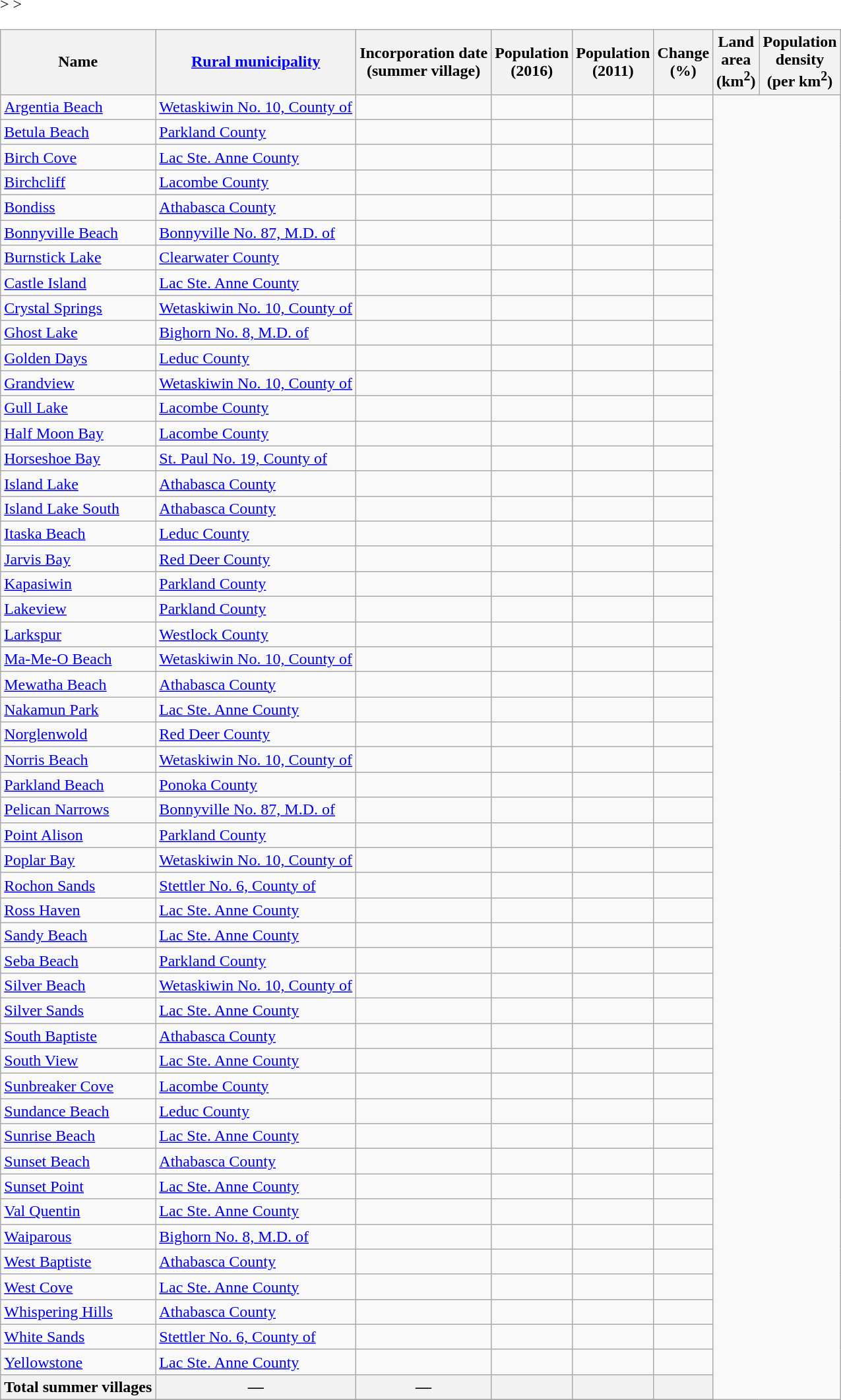<table class="wikitable sortable"<onlyinclude>>
<tr>
<th>Name</th>
<th><a href='#'>Rural municipality</a></th>
<th>Incorporation date<br>(summer village)</th>
<th>Population<br>(2016)</th>
<th>Population<br>(2011)</th>
<th>Change<br>(%)</th>
<th>Land<br>area<br>(km<sup>2</sup>)</th>
<th>Population<br>density<br>(per km<sup>2</sup>)</th>
</tr>
<tr>
<td><span></span> <a href='#'>Argentia Beach</a></td>
<td><a href='#'>Wetaskiwin No. 10, County of</a></td>
<td align=center></td>
<td></td>
<td align=center></td>
<td align=center></td>
</tr>
<tr>
<td><span></span> <a href='#'>Betula Beach</a></td>
<td><a href='#'>Parkland County</a></td>
<td align=center></td>
<td></td>
<td align=center></td>
<td align=center></td>
</tr>
<tr>
<td><a href='#'>Birch Cove</a></td>
<td><a href='#'>Lac Ste. Anne County</a></td>
<td align=center></td>
<td></td>
<td align=center></td>
<td align=center></td>
</tr>
<tr>
<td><a href='#'>Birchcliff</a></td>
<td><a href='#'>Lacombe County</a></td>
<td align=center></td>
<td></td>
<td align=center></td>
<td align=center></td>
</tr>
<tr>
<td><a href='#'>Bondiss</a></td>
<td><a href='#'>Athabasca County</a></td>
<td align=center></td>
<td></td>
<td align=center></td>
<td align=center></td>
</tr>
<tr>
<td><a href='#'>Bonnyville Beach</a></td>
<td><a href='#'>Bonnyville No. 87, M.D. of</a></td>
<td align=center></td>
<td></td>
<td align=center></td>
<td align=center></td>
</tr>
<tr>
<td><a href='#'>Burnstick Lake</a></td>
<td><a href='#'>Clearwater County</a></td>
<td align=center></td>
<td></td>
<td align=center></td>
<td align=center></td>
</tr>
<tr>
<td><span></span> <a href='#'>Castle Island</a></td>
<td><a href='#'>Lac Ste. Anne County</a></td>
<td align=center></td>
<td></td>
<td align=center></td>
<td align=center></td>
</tr>
<tr>
<td><a href='#'>Crystal Springs</a></td>
<td><a href='#'>Wetaskiwin No. 10, County of</a></td>
<td align=center></td>
<td></td>
<td align=center></td>
<td align=center></td>
</tr>
<tr>
<td><span></span> <a href='#'>Ghost Lake</a></td>
<td><a href='#'>Bighorn No. 8, M.D. of</a></td>
<td align=center></td>
<td></td>
<td align=center></td>
<td align=center></td>
</tr>
<tr>
<td><a href='#'>Golden Days</a></td>
<td><a href='#'>Leduc County</a></td>
<td align=center></td>
<td></td>
<td align=center></td>
<td align=center></td>
</tr>
<tr>
<td><a href='#'>Grandview</a></td>
<td><a href='#'>Wetaskiwin No. 10, County of</a></td>
<td align=center></td>
<td></td>
<td align=center></td>
<td align=center></td>
</tr>
<tr>
<td><a href='#'>Gull Lake</a></td>
<td><a href='#'>Lacombe County</a></td>
<td align=center></td>
<td></td>
<td align=center></td>
<td align=center></td>
</tr>
<tr>
<td><span></span> <a href='#'>Half Moon Bay</a></td>
<td><a href='#'>Lacombe County</a></td>
<td align=center></td>
<td></td>
<td align=center></td>
<td align=center></td>
</tr>
<tr>
<td><a href='#'>Horseshoe Bay</a></td>
<td><a href='#'>St. Paul No. 19, County of</a></td>
<td align=center></td>
<td></td>
<td align=center></td>
<td align=center></td>
</tr>
<tr>
<td><span></span> <a href='#'>Island Lake</a></td>
<td><a href='#'>Athabasca County</a></td>
<td align=center></td>
<td></td>
<td align=center></td>
<td align=center></td>
</tr>
<tr>
<td><a href='#'>Island Lake South</a></td>
<td><a href='#'>Athabasca County</a></td>
<td align=center></td>
<td></td>
<td align=center></td>
<td align=center></td>
</tr>
<tr>
<td><a href='#'>Itaska Beach</a></td>
<td><a href='#'>Leduc County</a></td>
<td align=center></td>
<td></td>
<td align=center></td>
<td align=center></td>
</tr>
<tr>
<td><span></span> <a href='#'>Jarvis Bay</a></td>
<td><a href='#'>Red Deer County</a></td>
<td align=center></td>
<td></td>
<td align=center></td>
<td align=center></td>
</tr>
<tr>
<td><span></span> <a href='#'>Kapasiwin</a></td>
<td><a href='#'>Parkland County</a></td>
<td align=center></td>
<td></td>
<td align=center></td>
<td align=center></td>
</tr>
<tr>
<td><span></span> <a href='#'>Lakeview</a></td>
<td><a href='#'>Parkland County</a></td>
<td align=center></td>
<td></td>
<td align=center></td>
<td align=center></td>
</tr>
<tr>
<td><a href='#'>Larkspur</a></td>
<td><a href='#'>Westlock County</a></td>
<td align=center></td>
<td></td>
<td align=center></td>
<td align=center></td>
</tr>
<tr>
<td><span></span> <a href='#'>Ma-Me-O Beach</a></td>
<td><a href='#'>Wetaskiwin No. 10, County of</a></td>
<td align=center></td>
<td></td>
<td align=center></td>
<td align=center></td>
</tr>
<tr>
<td><a href='#'>Mewatha Beach</a></td>
<td><a href='#'>Athabasca County</a></td>
<td align=center></td>
<td></td>
<td align=center></td>
<td align=center></td>
</tr>
<tr>
<td><span></span> <a href='#'>Nakamun Park</a></td>
<td><a href='#'>Lac Ste. Anne County</a></td>
<td align=center></td>
<td></td>
<td align=center></td>
<td align=center></td>
</tr>
<tr>
<td><a href='#'>Norglenwold</a></td>
<td><a href='#'>Red Deer County</a></td>
<td align=center></td>
<td></td>
<td align=center></td>
<td align=center></td>
</tr>
<tr>
<td><a href='#'>Norris Beach</a></td>
<td><a href='#'>Wetaskiwin No. 10, County of</a></td>
<td align=center></td>
<td></td>
<td align=center></td>
<td align=center></td>
</tr>
<tr>
<td><span></span> <a href='#'>Parkland Beach</a></td>
<td><a href='#'>Ponoka County</a></td>
<td align=center></td>
<td></td>
<td align=center></td>
<td align=center></td>
</tr>
<tr>
<td><a href='#'>Pelican Narrows</a></td>
<td><a href='#'>Bonnyville No. 87, M.D. of</a></td>
<td align=center></td>
<td></td>
<td align=center></td>
<td align=center></td>
</tr>
<tr>
<td><a href='#'>Point Alison</a></td>
<td><a href='#'>Parkland County</a></td>
<td align=center></td>
<td></td>
<td align=center></td>
<td align=center></td>
</tr>
<tr>
<td><a href='#'>Poplar Bay</a></td>
<td><a href='#'>Wetaskiwin No. 10, County of</a></td>
<td align=center></td>
<td></td>
<td align=center></td>
<td align=center></td>
</tr>
<tr>
<td><span></span> <a href='#'>Rochon Sands</a></td>
<td><a href='#'>Stettler No. 6, County of</a></td>
<td align=center></td>
<td></td>
<td align=center></td>
<td align=center></td>
</tr>
<tr>
<td><a href='#'>Ross Haven</a></td>
<td><a href='#'>Lac Ste. Anne County</a></td>
<td align=center></td>
<td></td>
<td align=center></td>
<td align=center></td>
</tr>
<tr>
<td><span></span> <a href='#'>Sandy Beach</a></td>
<td><a href='#'>Lac Ste. Anne County</a></td>
<td align=center></td>
<td></td>
<td align=center></td>
<td align=center></td>
</tr>
<tr>
<td><a href='#'>Seba Beach</a></td>
<td><a href='#'>Parkland County</a></td>
<td align=center></td>
<td></td>
<td align=center></td>
<td align=center></td>
</tr>
<tr>
<td><a href='#'>Silver Beach</a></td>
<td><a href='#'>Wetaskiwin No. 10, County of</a></td>
<td align=center></td>
<td></td>
<td align=center></td>
<td align=center></td>
</tr>
<tr>
<td><a href='#'>Silver Sands</a></td>
<td><a href='#'>Lac Ste. Anne County</a></td>
<td align=center></td>
<td></td>
<td align=center></td>
<td align=center></td>
</tr>
<tr>
<td><a href='#'>South Baptiste</a></td>
<td><a href='#'>Athabasca County</a></td>
<td align=center></td>
<td></td>
<td align=center></td>
<td align=center></td>
</tr>
<tr>
<td><a href='#'>South View</a></td>
<td><a href='#'>Lac Ste. Anne County</a></td>
<td align=center></td>
<td></td>
<td align=center></td>
<td align=center></td>
</tr>
<tr>
<td><a href='#'>Sunbreaker Cove</a></td>
<td><a href='#'>Lacombe County</a></td>
<td align=center></td>
<td></td>
<td align=center></td>
<td align=center></td>
</tr>
<tr>
<td><a href='#'>Sundance Beach</a></td>
<td><a href='#'>Leduc County</a></td>
<td align=center></td>
<td></td>
<td align=center></td>
<td align=center></td>
</tr>
<tr>
<td><a href='#'>Sunrise Beach</a></td>
<td><a href='#'>Lac Ste. Anne County</a></td>
<td align=center></td>
<td></td>
<td align=center></td>
<td align=center></td>
</tr>
<tr>
<td><a href='#'>Sunset Beach</a></td>
<td><a href='#'>Athabasca County</a></td>
<td align=center></td>
<td></td>
<td align=center></td>
<td align=center></td>
</tr>
<tr>
<td><a href='#'>Sunset Point</a></td>
<td><a href='#'>Lac Ste. Anne County</a></td>
<td align=center></td>
<td></td>
<td align=center></td>
<td align=center></td>
</tr>
<tr>
<td><span></span> <a href='#'>Val Quentin</a></td>
<td><a href='#'>Lac Ste. Anne County</a></td>
<td align=center></td>
<td></td>
<td align=center></td>
<td align=center></td>
</tr>
<tr>
<td><span></span> <a href='#'>Waiparous</a></td>
<td><a href='#'>Bighorn No. 8, M.D. of</a></td>
<td align=center></td>
<td></td>
<td align=center></td>
<td align=center></td>
</tr>
<tr>
<td><a href='#'>West Baptiste</a></td>
<td><a href='#'>Athabasca County</a></td>
<td align=center></td>
<td></td>
<td align=center></td>
<td align=center></td>
</tr>
<tr>
<td><a href='#'>West Cove</a></td>
<td><a href='#'>Lac Ste. Anne County</a></td>
<td align=center></td>
<td></td>
<td align=center></td>
<td align=center></td>
</tr>
<tr>
<td><a href='#'>Whispering Hills</a></td>
<td><a href='#'>Athabasca County</a></td>
<td align=center></td>
<td></td>
<td align=center></td>
<td align=center></td>
</tr>
<tr>
<td><a href='#'>White Sands</a></td>
<td><a href='#'>Stettler No. 6, County of</a></td>
<td align=center></td>
<td></td>
<td align=center></td>
<td align=center></td>
</tr>
<tr>
<td><span></span> <a href='#'>Yellowstone</a></td>
<td><a href='#'>Lac Ste. Anne County</a></td>
<td align=center></td>
<td></td>
<td align=center></td>
<td align=center></td>
</tr>
<tr class="sortbottom" align="center" style="background: #f2f2f2;">
<td><strong>Total summer villages</strong></td>
<td align=center><strong>—</strong></td>
<td align=center><strong>—</strong></td>
<td></td>
<td align=center><strong></strong></td>
<td><strong></strong></td>
</tr>
<tr </onlyinclude>>
</tr>
</table>
